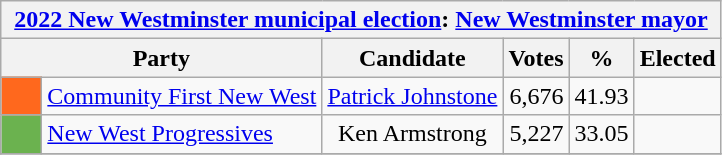<table class="wikitable sortable" style="text-align:center;">
<tr>
<th colspan="6"><a href='#'>2022 New Westminster municipal election</a>: <a href='#'>New Westminster mayor</a></th>
</tr>
<tr>
<th width="200px" colspan="2">Party</th>
<th>Candidate</th>
<th>Votes</th>
<th>%</th>
<th>Elected</th>
</tr>
<tr>
<td style="background:#ff681d;" width="20px"> </td>
<td style="text-align:left;"><a href='#'>Community First New West</a></td>
<td><a href='#'>Patrick Johnstone</a></td>
<td style="text-align:right;">6,676</td>
<td>41.93</td>
<td></td>
</tr>
<tr>
<td style="background:#6bb24f;" width="20px"> </td>
<td style="text-align:left;"><a href='#'>New West Progressives</a></td>
<td>Ken Armstrong</td>
<td style="text-align:right;">5,227</td>
<td>33.05</td>
<td></td>
</tr>
<tr>
</tr>
</table>
